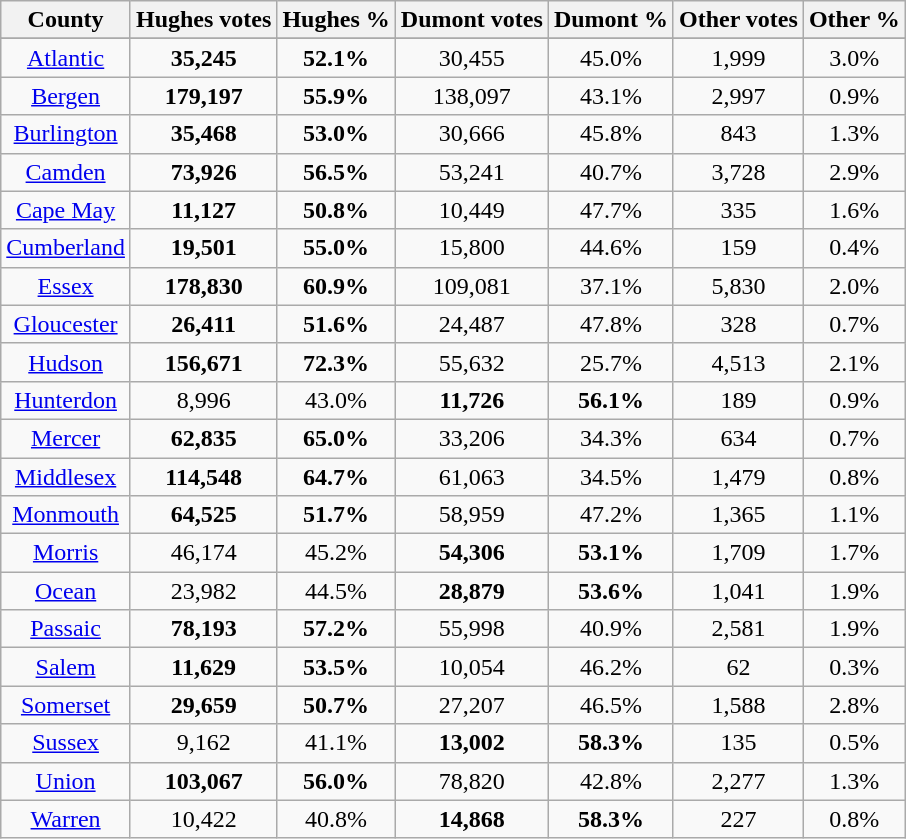<table class="wikitable sortable" style="text-align:center">
<tr>
<th>County</th>
<th>Hughes votes</th>
<th>Hughes %</th>
<th>Dumont votes</th>
<th>Dumont %</th>
<th>Other votes</th>
<th>Other %</th>
</tr>
<tr>
</tr>
<tr>
<td align="center" ><a href='#'>Atlantic</a></td>
<td><strong>35,245</strong></td>
<td><strong>52.1%</strong></td>
<td>30,455</td>
<td>45.0%</td>
<td>1,999</td>
<td>3.0%</td>
</tr>
<tr>
<td align="center" ><a href='#'>Bergen</a></td>
<td><strong>179,197</strong></td>
<td><strong>55.9%</strong></td>
<td>138,097</td>
<td>43.1%</td>
<td>2,997</td>
<td>0.9%</td>
</tr>
<tr>
<td align="center" ><a href='#'>Burlington</a></td>
<td><strong>35,468</strong></td>
<td><strong>53.0%</strong></td>
<td>30,666</td>
<td>45.8%</td>
<td>843</td>
<td>1.3%</td>
</tr>
<tr>
<td align="center" ><a href='#'>Camden</a></td>
<td><strong>73,926</strong></td>
<td><strong>56.5%</strong></td>
<td>53,241</td>
<td>40.7%</td>
<td>3,728</td>
<td>2.9%</td>
</tr>
<tr>
<td align="center" ><a href='#'>Cape May</a></td>
<td><strong>11,127</strong></td>
<td><strong>50.8%</strong></td>
<td>10,449</td>
<td>47.7%</td>
<td>335</td>
<td>1.6%</td>
</tr>
<tr>
<td align="center" ><a href='#'>Cumberland</a></td>
<td><strong>19,501</strong></td>
<td><strong>55.0%</strong></td>
<td>15,800</td>
<td>44.6%</td>
<td>159</td>
<td>0.4%</td>
</tr>
<tr>
<td align="center" ><a href='#'>Essex</a></td>
<td><strong>178,830</strong></td>
<td><strong>60.9%</strong></td>
<td>109,081</td>
<td>37.1%</td>
<td>5,830</td>
<td>2.0%</td>
</tr>
<tr>
<td align="center" ><a href='#'>Gloucester</a></td>
<td><strong>26,411</strong></td>
<td><strong>51.6%</strong></td>
<td>24,487</td>
<td>47.8%</td>
<td>328</td>
<td>0.7%</td>
</tr>
<tr>
<td align="center" ><a href='#'>Hudson</a></td>
<td><strong>156,671</strong></td>
<td><strong>72.3%</strong></td>
<td>55,632</td>
<td>25.7%</td>
<td>4,513</td>
<td>2.1%</td>
</tr>
<tr>
<td align="center" ><a href='#'>Hunterdon</a></td>
<td>8,996</td>
<td>43.0%</td>
<td><strong>11,726</strong></td>
<td><strong>56.1%</strong></td>
<td>189</td>
<td>0.9%</td>
</tr>
<tr>
<td align="center" ><a href='#'>Mercer</a></td>
<td><strong>62,835</strong></td>
<td><strong>65.0%</strong></td>
<td>33,206</td>
<td>34.3%</td>
<td>634</td>
<td>0.7%</td>
</tr>
<tr>
<td align="center" ><a href='#'>Middlesex</a></td>
<td><strong>114,548</strong></td>
<td><strong>64.7%</strong></td>
<td>61,063</td>
<td>34.5%</td>
<td>1,479</td>
<td>0.8%</td>
</tr>
<tr>
<td align="center" ><a href='#'>Monmouth</a></td>
<td><strong>64,525</strong></td>
<td><strong>51.7%</strong></td>
<td>58,959</td>
<td>47.2%</td>
<td>1,365</td>
<td>1.1%</td>
</tr>
<tr>
<td align="center" ><a href='#'>Morris</a></td>
<td>46,174</td>
<td>45.2%</td>
<td><strong>54,306</strong></td>
<td><strong>53.1%</strong></td>
<td>1,709</td>
<td>1.7%</td>
</tr>
<tr>
<td align="center" ><a href='#'>Ocean</a></td>
<td>23,982</td>
<td>44.5%</td>
<td><strong>28,879</strong></td>
<td><strong>53.6%</strong></td>
<td>1,041</td>
<td>1.9%</td>
</tr>
<tr>
<td align="center" ><a href='#'>Passaic</a></td>
<td><strong>78,193</strong></td>
<td><strong>57.2%</strong></td>
<td>55,998</td>
<td>40.9%</td>
<td>2,581</td>
<td>1.9%</td>
</tr>
<tr>
<td align="center" ><a href='#'>Salem</a></td>
<td><strong>11,629</strong></td>
<td><strong>53.5%</strong></td>
<td>10,054</td>
<td>46.2%</td>
<td>62</td>
<td>0.3%</td>
</tr>
<tr>
<td align="center" ><a href='#'>Somerset</a></td>
<td><strong>29,659</strong></td>
<td><strong>50.7%</strong></td>
<td>27,207</td>
<td>46.5%</td>
<td>1,588</td>
<td>2.8%</td>
</tr>
<tr>
<td align="center" ><a href='#'>Sussex</a></td>
<td>9,162</td>
<td>41.1%</td>
<td><strong>13,002</strong></td>
<td><strong>58.3%</strong></td>
<td>135</td>
<td>0.5%</td>
</tr>
<tr>
<td align="center" ><a href='#'>Union</a></td>
<td><strong>103,067</strong></td>
<td><strong>56.0%</strong></td>
<td>78,820</td>
<td>42.8%</td>
<td>2,277</td>
<td>1.3%</td>
</tr>
<tr>
<td align="center" ><a href='#'>Warren</a></td>
<td>10,422</td>
<td>40.8%</td>
<td><strong>14,868</strong></td>
<td><strong>58.3%</strong></td>
<td>227</td>
<td>0.8%</td>
</tr>
</table>
